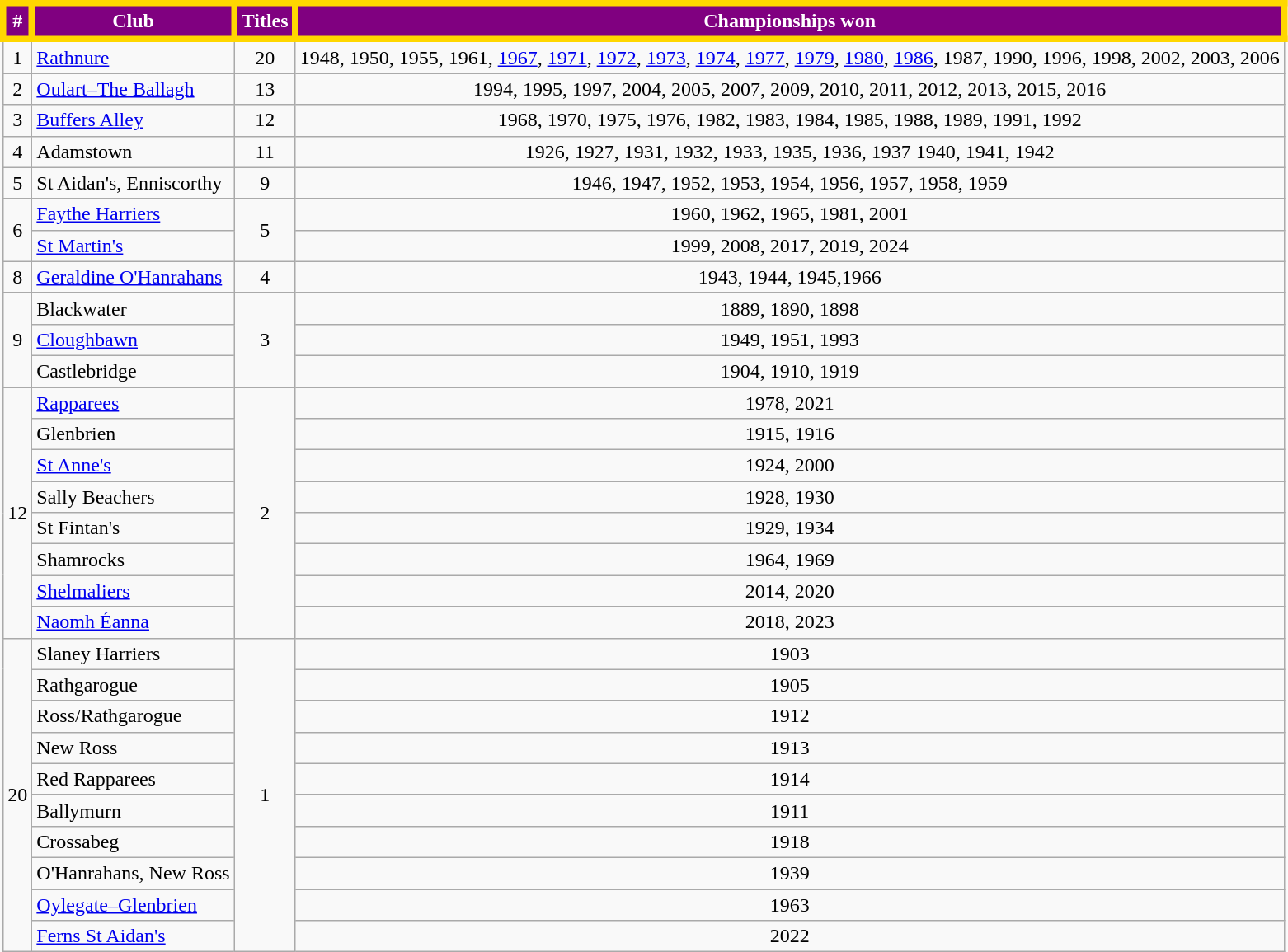<table class="wikitable sortable" style="text-align:center">
<tr>
<th style="background:purple;color:white;border:5px solid gold">#</th>
<th style="background:purple;color:white;border:5px solid gold">Club</th>
<th style="background:purple;color:white;border:5px solid gold">Titles</th>
<th style="background:purple;color:white;border:5px solid gold">Championships won</th>
</tr>
<tr>
<td>1</td>
<td style="text-align:left"><a href='#'>Rathnure</a></td>
<td>20</td>
<td>1948, 1950, 1955, 1961, <a href='#'>1967</a>, <a href='#'>1971</a>, <a href='#'>1972</a>, <a href='#'>1973</a>, <a href='#'>1974</a>, <a href='#'>1977</a>, <a href='#'>1979</a>, <a href='#'>1980</a>, <a href='#'>1986</a>, 1987, 1990, 1996, 1998, 2002, 2003, 2006</td>
</tr>
<tr>
<td>2</td>
<td style="text-align:left"> <a href='#'>Oulart–The Ballagh</a></td>
<td>13</td>
<td>1994, 1995, 1997, 2004, 2005, 2007, 2009, 2010, 2011, 2012, 2013, 2015, 2016</td>
</tr>
<tr>
<td>3</td>
<td style="text-align:left"><a href='#'>Buffers Alley</a></td>
<td>12</td>
<td>1968, 1970, 1975, 1976, 1982, 1983, 1984, 1985, 1988, 1989, 1991, 1992</td>
</tr>
<tr>
<td>4</td>
<td style="text-align:left">Adamstown</td>
<td>11</td>
<td>1926, 1927, 1931, 1932, 1933, 1935, 1936, 1937 1940, 1941, 1942</td>
</tr>
<tr>
<td>5</td>
<td style="text-align:left">St Aidan's, Enniscorthy</td>
<td>9</td>
<td>1946, 1947, 1952, 1953, 1954, 1956, 1957, 1958, 1959</td>
</tr>
<tr>
<td rowspan="2">6</td>
<td style="text-align:left"> <a href='#'>Faythe Harriers</a></td>
<td rowspan="2">5</td>
<td>1960, 1962, 1965, 1981, 2001</td>
</tr>
<tr>
<td style="text-align:left"> <a href='#'>St Martin's</a></td>
<td>1999, 2008, 2017, 2019, 2024</td>
</tr>
<tr>
<td rowspan="1">8</td>
<td style="text-align:left"><a href='#'>Geraldine O'Hanrahans</a></td>
<td rowspan="1">4</td>
<td>1943, 1944, 1945,1966</td>
</tr>
<tr>
<td rowspan="3">9</td>
<td style="text-align:left">Blackwater</td>
<td rowspan="3">3</td>
<td>1889, 1890, 1898</td>
</tr>
<tr>
<td style="text-align:left"> <a href='#'>Cloughbawn</a></td>
<td>1949, 1951, 1993</td>
</tr>
<tr>
<td style="text-align:left">Castlebridge</td>
<td>1904, 1910, 1919</td>
</tr>
<tr>
<td rowspan="8">12</td>
<td style="text-align:left"> <a href='#'>Rapparees</a></td>
<td rowspan="8">2</td>
<td>1978, 2021</td>
</tr>
<tr>
<td style="text-align:left">Glenbrien</td>
<td>1915, 1916</td>
</tr>
<tr>
<td style="text-align:left"> <a href='#'>St Anne's</a></td>
<td>1924, 2000</td>
</tr>
<tr>
<td style="text-align:left">Sally Beachers</td>
<td>1928, 1930</td>
</tr>
<tr>
<td style="text-align:left">St Fintan's</td>
<td>1929, 1934</td>
</tr>
<tr>
<td style="text-align:left">Shamrocks</td>
<td>1964, 1969</td>
</tr>
<tr>
<td style="text-align:left"> <a href='#'>Shelmaliers</a></td>
<td>2014, 2020</td>
</tr>
<tr>
<td style="text-align:left"> <a href='#'>Naomh Éanna</a></td>
<td>2018, 2023</td>
</tr>
<tr>
<td rowspan="10">20</td>
<td style="text-align:left">Slaney Harriers</td>
<td rowspan="10">1</td>
<td>1903</td>
</tr>
<tr>
<td style="text-align:left">Rathgarogue</td>
<td>1905</td>
</tr>
<tr>
<td style="text-align:left">Ross/Rathgarogue</td>
<td>1912</td>
</tr>
<tr>
<td style="text-align:left">New Ross</td>
<td>1913</td>
</tr>
<tr>
<td style="text-align:left">Red Rapparees</td>
<td>1914</td>
</tr>
<tr>
<td style="text-align:left">Ballymurn</td>
<td>1911</td>
</tr>
<tr>
<td style="text-align:left">Crossabeg</td>
<td>1918</td>
</tr>
<tr>
<td style="text-align:left">O'Hanrahans, New Ross</td>
<td>1939</td>
</tr>
<tr>
<td style="text-align:left"> <a href='#'>Oylegate–Glenbrien</a></td>
<td>1963</td>
</tr>
<tr>
<td style="text-align:left"> <a href='#'>Ferns St Aidan's</a></td>
<td>2022</td>
</tr>
</table>
